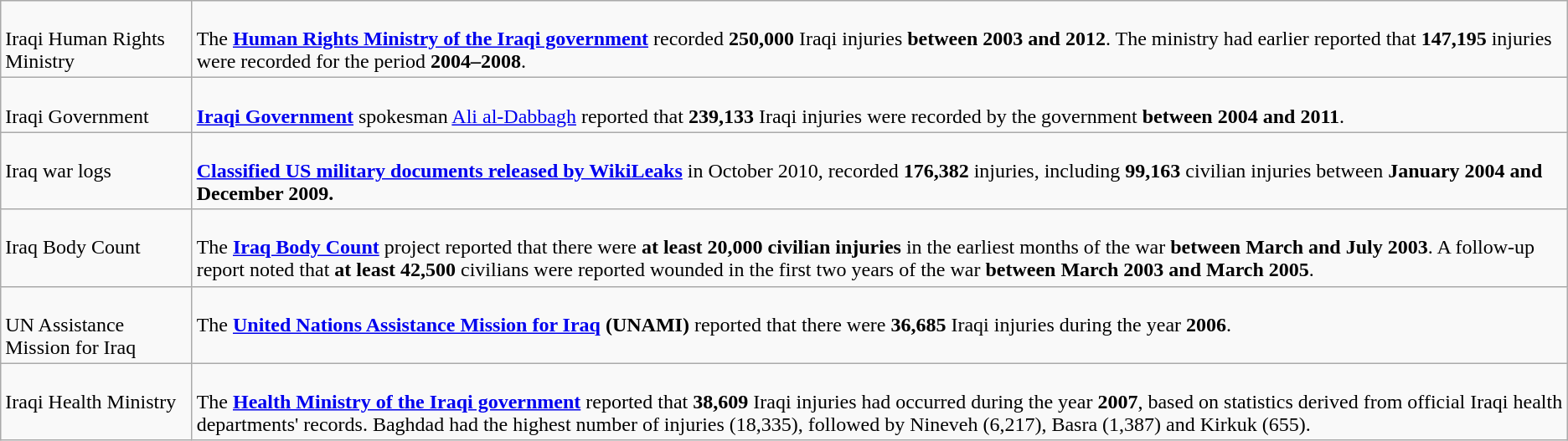<table class="wikitable">
<tr valign=top>
<td><br>Iraqi Human Rights Ministry</td>
<td><br>The <strong><a href='#'>Human Rights Ministry of the Iraqi government</a></strong> recorded <strong>250,000</strong> Iraqi injuries <strong>between 2003 and 2012</strong>. The ministry had earlier reported that <strong>147,195</strong> injuries were recorded for the period <strong>2004–2008</strong>.</td>
</tr>
<tr valign=top>
<td><br>Iraqi Government</td>
<td><br><strong><a href='#'>Iraqi Government</a></strong> spokesman <a href='#'>Ali al-Dabbagh</a> reported that <strong>239,133</strong> Iraqi injuries were recorded by the government <strong>between 2004 and 2011</strong>.</td>
</tr>
<tr valign=top>
<td><br>Iraq war logs</td>
<td><br><strong><a href='#'>Classified US military documents released by WikiLeaks</a></strong> in October 2010, recorded <strong>176,382</strong> injuries, including <strong>99,163</strong> civilian injuries between <strong>January 2004 and December 2009.</strong></td>
</tr>
<tr valign=top>
<td><br>Iraq Body Count</td>
<td><br>The <strong><a href='#'>Iraq Body Count</a></strong> project reported that there were <strong>at least 20,000 civilian injuries</strong> in the earliest months of the war <strong>between March and July 2003</strong>. A follow-up report noted that <strong>at least 42,500</strong> civilians were reported wounded in the first two years of the war <strong>between March 2003 and March 2005</strong>.</td>
</tr>
<tr valign=top>
<td><br>UN Assistance Mission for Iraq</td>
<td><br>The <strong><a href='#'>United Nations Assistance Mission for Iraq</a> (UNAMI)</strong> reported that there were <strong>36,685</strong> Iraqi injuries during the year <strong>2006</strong>.</td>
</tr>
<tr valign=top>
<td><br>Iraqi Health Ministry</td>
<td><br>The <strong><a href='#'>Health Ministry of the Iraqi government</a></strong> reported that <strong>38,609</strong> Iraqi injuries had occurred during the year <strong>2007</strong>, based on statistics derived from official Iraqi health departments' records. Baghdad had the highest number of injuries (18,335), followed by Nineveh (6,217), Basra (1,387) and Kirkuk (655).</td>
</tr>
</table>
